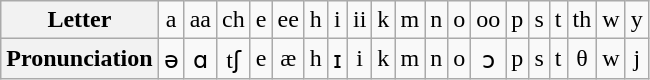<table class="wikitable" style="text-align: center;">
<tr>
<th>Letter</th>
<td>a</td>
<td>aa</td>
<td>ch</td>
<td>e</td>
<td>ee</td>
<td>h</td>
<td>i</td>
<td>ii</td>
<td>k</td>
<td>m</td>
<td>n</td>
<td>o</td>
<td>oo</td>
<td>p</td>
<td>s</td>
<td>t</td>
<td>th</td>
<td>w</td>
<td>y</td>
</tr>
<tr>
<th>Pronunciation</th>
<td>ə</td>
<td>ɑ</td>
<td>tʃ</td>
<td>e</td>
<td>æ</td>
<td>h</td>
<td>ɪ</td>
<td>i</td>
<td>k</td>
<td>m</td>
<td>n</td>
<td>o</td>
<td>ɔ</td>
<td>p</td>
<td>s</td>
<td>t</td>
<td>θ</td>
<td>w</td>
<td>j</td>
</tr>
</table>
